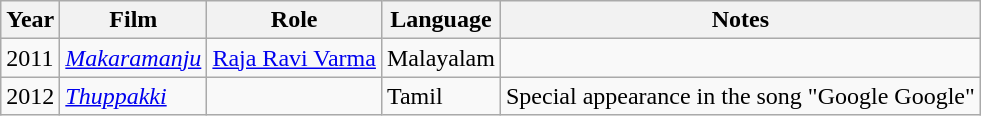<table class="wikitable sortable">
<tr>
<th>Year</th>
<th>Film</th>
<th>Role</th>
<th>Language</th>
<th>Notes</th>
</tr>
<tr>
<td>2011</td>
<td><em><a href='#'>Makaramanju</a></em></td>
<td><a href='#'>Raja Ravi Varma</a></td>
<td>Malayalam</td>
<td></td>
</tr>
<tr>
<td>2012</td>
<td><em><a href='#'>Thuppakki</a></em></td>
<td></td>
<td>Tamil</td>
<td>Special appearance in the song "Google Google"</td>
</tr>
</table>
